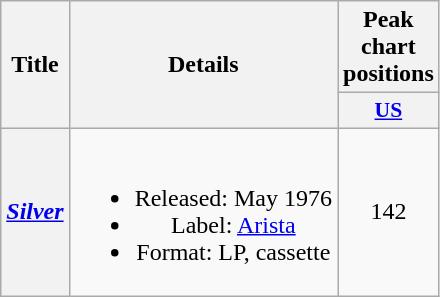<table class="wikitable plainrowheaders" style="text-align:center;">
<tr>
<th rowspan="2">Title</th>
<th rowspan="2">Details</th>
<th>Peak chart positions</th>
</tr>
<tr>
<th scope="col" style="width:3em;font-size:90%;"><a href='#'>US</a><br></th>
</tr>
<tr>
<th scope="row"><em><a href='#'>Silver</a></em></th>
<td><br><ul><li>Released: May 1976</li><li>Label: <a href='#'>Arista</a></li><li>Format: LP, cassette</li></ul></td>
<td>142</td>
</tr>
</table>
